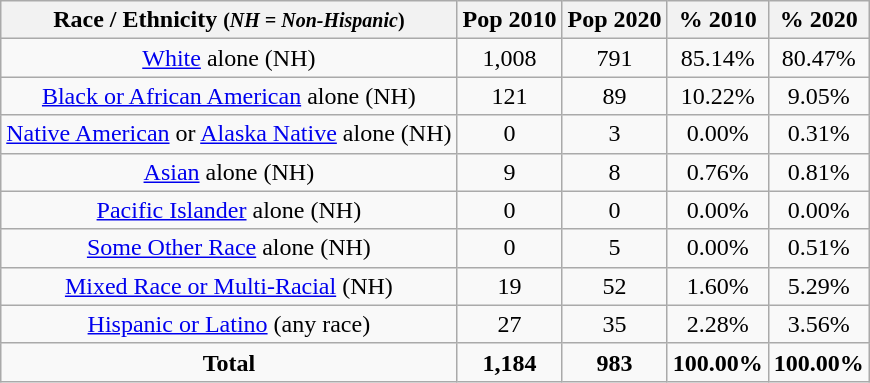<table class="wikitable" style="text-align:center;">
<tr>
<th>Race / Ethnicity <small>(<em>NH = Non-Hispanic</em>)</small></th>
<th>Pop 2010</th>
<th>Pop 2020</th>
<th>% 2010</th>
<th>% 2020</th>
</tr>
<tr>
<td><a href='#'>White</a> alone (NH)</td>
<td>1,008</td>
<td>791</td>
<td>85.14%</td>
<td>80.47%</td>
</tr>
<tr>
<td><a href='#'>Black or African American</a> alone (NH)</td>
<td>121</td>
<td>89</td>
<td>10.22%</td>
<td>9.05%</td>
</tr>
<tr>
<td><a href='#'>Native American</a> or <a href='#'>Alaska Native</a> alone (NH)</td>
<td>0</td>
<td>3</td>
<td>0.00%</td>
<td>0.31%</td>
</tr>
<tr>
<td><a href='#'>Asian</a> alone (NH)</td>
<td>9</td>
<td>8</td>
<td>0.76%</td>
<td>0.81%</td>
</tr>
<tr>
<td><a href='#'>Pacific Islander</a> alone (NH)</td>
<td>0</td>
<td>0</td>
<td>0.00%</td>
<td>0.00%</td>
</tr>
<tr>
<td><a href='#'>Some Other Race</a> alone (NH)</td>
<td>0</td>
<td>5</td>
<td>0.00%</td>
<td>0.51%</td>
</tr>
<tr>
<td><a href='#'>Mixed Race or Multi-Racial</a> (NH)</td>
<td>19</td>
<td>52</td>
<td>1.60%</td>
<td>5.29%</td>
</tr>
<tr>
<td><a href='#'>Hispanic or Latino</a> (any race)</td>
<td>27</td>
<td>35</td>
<td>2.28%</td>
<td>3.56%</td>
</tr>
<tr>
<td><strong>Total</strong></td>
<td><strong>1,184</strong></td>
<td><strong>983</strong></td>
<td><strong>100.00%</strong></td>
<td><strong>100.00%</strong></td>
</tr>
</table>
